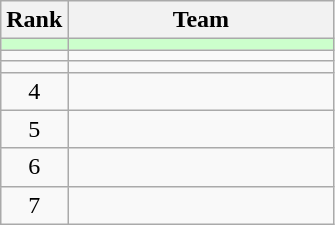<table class="wikitable">
<tr>
<th>Rank</th>
<th width=170>Team</th>
</tr>
<tr bgcolor=#ccffcc>
<td align=center></td>
<td></td>
</tr>
<tr>
<td align=center></td>
<td></td>
</tr>
<tr>
<td align=center></td>
<td></td>
</tr>
<tr>
<td align=center>4</td>
<td></td>
</tr>
<tr>
<td align=center>5</td>
<td></td>
</tr>
<tr>
<td align=center>6</td>
<td></td>
</tr>
<tr>
<td align=center>7</td>
<td></td>
</tr>
</table>
